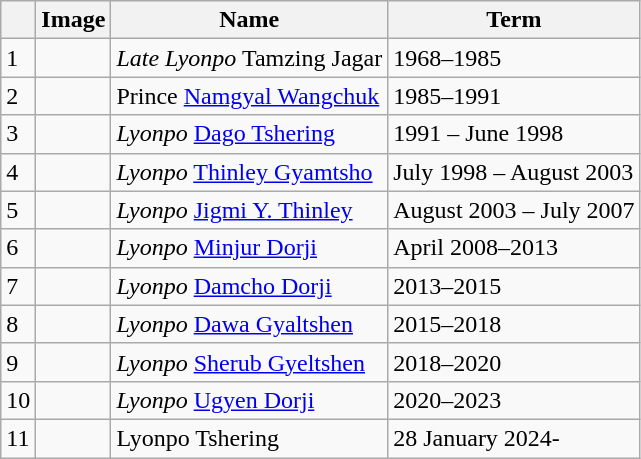<table class="wikitable sortable">
<tr>
<th></th>
<th scope="col" class="unsortable">Image</th>
<th scope="col">Name</th>
<th scope="col" class="unsortable">Term</th>
</tr>
<tr>
<td>1</td>
<td></td>
<td><em>Late Lyonpo</em> Tamzing Jagar</td>
<td>1968–1985</td>
</tr>
<tr>
<td>2</td>
<td></td>
<td>Prince <a href='#'>Namgyal Wangchuk</a></td>
<td>1985–1991</td>
</tr>
<tr>
<td>3</td>
<td></td>
<td><em>Lyonpo</em> <a href='#'>Dago Tshering</a></td>
<td>1991 – June 1998</td>
</tr>
<tr>
<td>4</td>
<td></td>
<td><em>Lyonpo</em> <a href='#'>Thinley Gyamtsho</a></td>
<td>July 1998 – August 2003</td>
</tr>
<tr>
<td>5</td>
<td></td>
<td><em>Lyonpo</em> <a href='#'>Jigmi Y. Thinley</a></td>
<td>August 2003 – July 2007</td>
</tr>
<tr>
<td>6</td>
<td></td>
<td><em>Lyonpo</em> <a href='#'>Minjur Dorji</a></td>
<td>April 2008–2013</td>
</tr>
<tr>
<td>7</td>
<td></td>
<td><em>Lyonpo</em> <a href='#'>Damcho Dorji</a></td>
<td>2013–2015</td>
</tr>
<tr>
<td>8</td>
<td></td>
<td><em>Lyonpo</em> <a href='#'>Dawa Gyaltshen</a></td>
<td>2015–2018</td>
</tr>
<tr>
<td>9</td>
<td></td>
<td><em>Lyonpo</em> <a href='#'>Sherub Gyeltshen</a></td>
<td>2018–2020</td>
</tr>
<tr>
<td>10</td>
<td></td>
<td><em>Lyonpo</em> <a href='#'>Ugyen Dorji</a></td>
<td>2020–2023</td>
</tr>
<tr>
<td>11</td>
<td></td>
<td>Lyonpo Tshering</td>
<td>28 January 2024-</td>
</tr>
</table>
